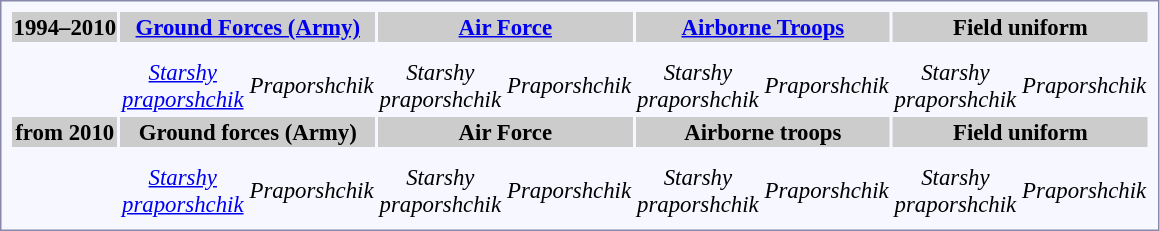<table style="border:1px solid #8888aa; background-color:#f7f8ff; padding:5px; font-size:95%; margin: 0px 12px 12px 0px;">
<tr bgcolor="#CCCCCC">
<th>1994–2010</th>
<th colspan=2><a href='#'>Ground Forces (Army)</a></th>
<th colspan=2><a href='#'>Air Force</a></th>
<th colspan=2><a href='#'>Airborne Troops</a></th>
<th colspan=2>Field uniform</th>
</tr>
<tr rowspan="2">
</tr>
<tr align="center">
<td></td>
<td></td>
<td></td>
<td></td>
<td></td>
<td></td>
<td></td>
<td></td>
<td></td>
</tr>
<tr rowspan="2">
</tr>
<tr align="center">
<td></td>
<td><em><a href='#'>Starshy<br>praporshchik</a></em></td>
<td><em>Praporshchik</em></td>
<td><em>Starshy<br>praporshchik</em></td>
<td><em>Praporshchik</em></td>
<td><em>Starshy<br>praporshchik</em></td>
<td><em>Praporshchik</em></td>
<td><em>Starshy<br>praporshchik</em></td>
<td><em>Praporshchik</em></td>
</tr>
<tr bgcolor="#CCCCCC">
<th>from 2010</th>
<th colspan=2><strong>Ground forces (Army)</strong></th>
<th colspan=2><strong>Air Force</strong></th>
<th colspan=2><strong>Airborne troops</strong></th>
<th colspan=2><strong>Field uniform</strong></th>
</tr>
<tr rowspan="2">
</tr>
<tr align="center">
<td></td>
<td></td>
<td></td>
<td></td>
<td></td>
<td></td>
<td></td>
<td></td>
<td></td>
</tr>
<tr rowspan="2">
</tr>
<tr align="center">
<td></td>
<td><em><a href='#'>Starshy<br>praporshchik</a></em></td>
<td><em>Praporshchik</em></td>
<td><em>Starshy<br>praporshchik</em></td>
<td><em>Praporshchik</em></td>
<td><em>Starshy<br>praporshchik</em></td>
<td><em>Praporshchik</em></td>
<td><em>Starshy<br>praporshchik</em></td>
<td><em>Praporshchik</em></td>
</tr>
</table>
